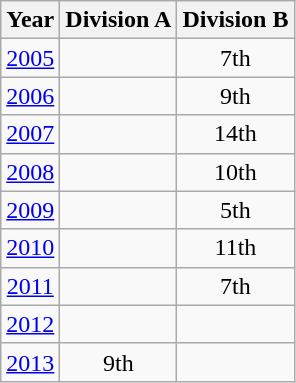<table class="wikitable" style="text-align:center">
<tr>
<th>Year</th>
<th>Division A</th>
<th>Division B</th>
</tr>
<tr>
<td><a href='#'>2005</a></td>
<td></td>
<td>7th</td>
</tr>
<tr>
<td><a href='#'>2006</a></td>
<td></td>
<td>9th</td>
</tr>
<tr>
<td><a href='#'>2007</a></td>
<td></td>
<td>14th</td>
</tr>
<tr>
<td><a href='#'>2008</a></td>
<td></td>
<td>10th</td>
</tr>
<tr>
<td><a href='#'>2009</a></td>
<td></td>
<td>5th</td>
</tr>
<tr>
<td><a href='#'>2010</a></td>
<td></td>
<td>11th</td>
</tr>
<tr>
<td><a href='#'>2011</a></td>
<td></td>
<td>7th</td>
</tr>
<tr>
<td><a href='#'>2012</a></td>
<td></td>
<td></td>
</tr>
<tr>
<td><a href='#'>2013</a></td>
<td>9th</td>
<td></td>
</tr>
</table>
